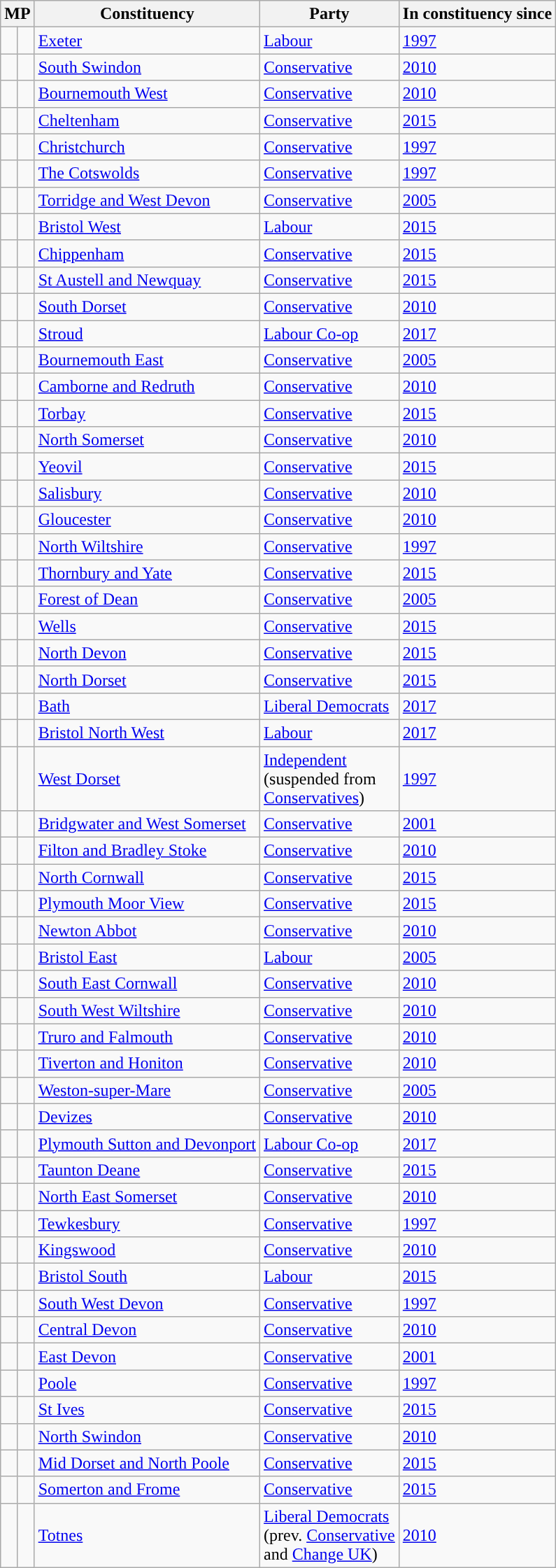<table class="wikitable sortable">
<tr>
<th colspan=2>MP</th>
<th>Constituency</th>
<th>Party</th>
<th>In constituency since</th>
</tr>
<tr>
<td style="background-color: "></td>
<td></td>
<td><a href='#'>Exeter</a></td>
<td><a href='#'>Labour</a></td>
<td><a href='#'>1997</a></td>
</tr>
<tr>
<td style="background-color: "></td>
<td></td>
<td><a href='#'>South Swindon</a></td>
<td><a href='#'>Conservative</a></td>
<td><a href='#'>2010</a></td>
</tr>
<tr>
<td style="background-color: "></td>
<td></td>
<td><a href='#'>Bournemouth West</a></td>
<td><a href='#'>Conservative</a></td>
<td><a href='#'>2010</a></td>
</tr>
<tr>
<td style="background-color: "></td>
<td></td>
<td><a href='#'>Cheltenham</a></td>
<td><a href='#'>Conservative</a></td>
<td><a href='#'>2015</a></td>
</tr>
<tr>
<td style="background-color: "></td>
<td></td>
<td><a href='#'>Christchurch</a></td>
<td><a href='#'>Conservative</a></td>
<td><a href='#'>1997</a></td>
</tr>
<tr>
<td style="background-color: "></td>
<td></td>
<td><a href='#'>The Cotswolds</a></td>
<td><a href='#'>Conservative</a></td>
<td><a href='#'>1997</a></td>
</tr>
<tr>
<td style="background-color: "></td>
<td></td>
<td><a href='#'>Torridge and West Devon</a></td>
<td><a href='#'>Conservative</a></td>
<td><a href='#'>2005</a></td>
</tr>
<tr>
<td style="background-color: "></td>
<td></td>
<td><a href='#'>Bristol West</a></td>
<td><a href='#'>Labour</a></td>
<td><a href='#'>2015</a></td>
</tr>
<tr>
<td style="background-color: "></td>
<td></td>
<td><a href='#'>Chippenham</a></td>
<td><a href='#'>Conservative</a></td>
<td><a href='#'>2015</a></td>
</tr>
<tr>
<td style="background-color: "></td>
<td></td>
<td><a href='#'>St Austell and Newquay</a></td>
<td><a href='#'>Conservative</a></td>
<td><a href='#'>2015</a></td>
</tr>
<tr>
<td style="background-color: "></td>
<td></td>
<td><a href='#'>South Dorset</a></td>
<td><a href='#'>Conservative</a></td>
<td><a href='#'>2010</a></td>
</tr>
<tr>
<td style="background-color: "></td>
<td></td>
<td><a href='#'>Stroud</a></td>
<td><a href='#'>Labour Co-op</a></td>
<td><a href='#'>2017</a></td>
</tr>
<tr>
<td style="background-color: "></td>
<td></td>
<td><a href='#'>Bournemouth East</a></td>
<td><a href='#'>Conservative</a></td>
<td><a href='#'>2005</a></td>
</tr>
<tr>
<td style="background-color: "></td>
<td></td>
<td><a href='#'>Camborne and Redruth</a></td>
<td><a href='#'>Conservative</a></td>
<td><a href='#'>2010</a></td>
</tr>
<tr>
<td style="background-color: "></td>
<td></td>
<td><a href='#'>Torbay</a></td>
<td><a href='#'>Conservative</a></td>
<td><a href='#'>2015</a></td>
</tr>
<tr>
<td style="background-color: "></td>
<td></td>
<td><a href='#'>North Somerset</a></td>
<td><a href='#'>Conservative</a></td>
<td><a href='#'>2010</a></td>
</tr>
<tr>
<td style="background-color: "></td>
<td></td>
<td><a href='#'>Yeovil</a></td>
<td><a href='#'>Conservative</a></td>
<td><a href='#'>2015</a></td>
</tr>
<tr>
<td style="background-color: "></td>
<td></td>
<td><a href='#'>Salisbury</a></td>
<td><a href='#'>Conservative</a></td>
<td><a href='#'>2010</a></td>
</tr>
<tr>
<td style="background-color: "></td>
<td></td>
<td><a href='#'>Gloucester</a></td>
<td><a href='#'>Conservative</a></td>
<td><a href='#'>2010</a></td>
</tr>
<tr>
<td style="background-color: "></td>
<td></td>
<td><a href='#'>North Wiltshire</a></td>
<td><a href='#'>Conservative</a></td>
<td><a href='#'>1997</a></td>
</tr>
<tr>
<td style="background-color: "></td>
<td></td>
<td><a href='#'>Thornbury and Yate</a></td>
<td><a href='#'>Conservative</a></td>
<td><a href='#'>2015</a></td>
</tr>
<tr>
<td style="background-color: "></td>
<td></td>
<td><a href='#'>Forest of Dean</a></td>
<td><a href='#'>Conservative</a></td>
<td><a href='#'>2005</a></td>
</tr>
<tr>
<td style="background-color: "></td>
<td></td>
<td><a href='#'>Wells</a></td>
<td><a href='#'>Conservative</a></td>
<td><a href='#'>2015</a></td>
</tr>
<tr>
<td style="background-color: "></td>
<td></td>
<td><a href='#'>North Devon</a></td>
<td><a href='#'>Conservative</a></td>
<td><a href='#'>2015</a></td>
</tr>
<tr>
<td style="background-color: "></td>
<td></td>
<td><a href='#'>North Dorset</a></td>
<td><a href='#'>Conservative</a></td>
<td><a href='#'>2015</a></td>
</tr>
<tr>
<td style="background-color: "></td>
<td></td>
<td><a href='#'>Bath</a></td>
<td><a href='#'>Liberal Democrats</a></td>
<td><a href='#'>2017</a></td>
</tr>
<tr>
<td style="background-color: "></td>
<td></td>
<td><a href='#'>Bristol North West</a></td>
<td><a href='#'>Labour</a></td>
<td><a href='#'>2017</a></td>
</tr>
<tr>
<td style="background-color: "></td>
<td></td>
<td><a href='#'>West Dorset</a></td>
<td><a href='#'>Independent</a><br>(suspended from<br><a href='#'>Conservatives</a>)</td>
<td><a href='#'>1997</a></td>
</tr>
<tr>
<td style="background-color: "></td>
<td></td>
<td><a href='#'>Bridgwater and West Somerset</a></td>
<td><a href='#'>Conservative</a></td>
<td><a href='#'>2001</a></td>
</tr>
<tr>
<td style="background-color: "></td>
<td></td>
<td><a href='#'>Filton and Bradley Stoke</a></td>
<td><a href='#'>Conservative</a></td>
<td><a href='#'>2010</a></td>
</tr>
<tr>
<td style="background-color: "></td>
<td></td>
<td><a href='#'>North Cornwall</a></td>
<td><a href='#'>Conservative</a></td>
<td><a href='#'>2015</a></td>
</tr>
<tr>
<td style="background-color: "></td>
<td></td>
<td><a href='#'>Plymouth Moor View</a></td>
<td><a href='#'>Conservative</a></td>
<td><a href='#'>2015</a></td>
</tr>
<tr>
<td style="background-color: "></td>
<td></td>
<td><a href='#'>Newton Abbot</a></td>
<td><a href='#'>Conservative</a></td>
<td><a href='#'>2010</a></td>
</tr>
<tr>
<td style="background-color: "></td>
<td></td>
<td><a href='#'>Bristol East</a></td>
<td><a href='#'>Labour</a></td>
<td><a href='#'>2005</a></td>
</tr>
<tr>
<td style="background-color: "></td>
<td></td>
<td><a href='#'>South East Cornwall</a></td>
<td><a href='#'>Conservative</a></td>
<td><a href='#'>2010</a></td>
</tr>
<tr>
<td style="background-color: "></td>
<td></td>
<td><a href='#'>South West Wiltshire</a></td>
<td><a href='#'>Conservative</a></td>
<td><a href='#'>2010</a></td>
</tr>
<tr>
<td style="background-color: "></td>
<td></td>
<td><a href='#'>Truro and Falmouth</a></td>
<td><a href='#'>Conservative</a></td>
<td><a href='#'>2010</a></td>
</tr>
<tr>
<td style="background-color: "></td>
<td></td>
<td><a href='#'>Tiverton and Honiton</a></td>
<td><a href='#'>Conservative</a></td>
<td><a href='#'>2010</a></td>
</tr>
<tr>
<td style="background-color: "></td>
<td></td>
<td><a href='#'>Weston-super-Mare</a></td>
<td><a href='#'>Conservative</a></td>
<td><a href='#'>2005</a></td>
</tr>
<tr>
<td style="background-color: "></td>
<td></td>
<td><a href='#'>Devizes</a></td>
<td><a href='#'>Conservative</a></td>
<td><a href='#'>2010</a></td>
</tr>
<tr>
<td style="background-color: "></td>
<td></td>
<td><a href='#'>Plymouth Sutton and Devonport</a></td>
<td><a href='#'>Labour Co-op</a></td>
<td><a href='#'>2017</a></td>
</tr>
<tr>
<td style="background-color: "></td>
<td></td>
<td><a href='#'>Taunton Deane</a></td>
<td><a href='#'>Conservative</a></td>
<td><a href='#'>2015</a></td>
</tr>
<tr>
<td style="background-color: "></td>
<td></td>
<td><a href='#'>North East Somerset</a></td>
<td><a href='#'>Conservative</a></td>
<td><a href='#'>2010</a></td>
</tr>
<tr>
<td style="background-color: "></td>
<td></td>
<td><a href='#'>Tewkesbury</a></td>
<td><a href='#'>Conservative</a></td>
<td><a href='#'>1997</a></td>
</tr>
<tr>
<td style="background-color: "></td>
<td></td>
<td><a href='#'>Kingswood</a></td>
<td><a href='#'>Conservative</a></td>
<td><a href='#'>2010</a></td>
</tr>
<tr>
<td style="background-color: "></td>
<td></td>
<td><a href='#'>Bristol South</a></td>
<td><a href='#'>Labour</a></td>
<td><a href='#'>2015</a></td>
</tr>
<tr>
<td style="background-color: "></td>
<td></td>
<td><a href='#'>South West Devon</a></td>
<td><a href='#'>Conservative</a></td>
<td><a href='#'>1997</a></td>
</tr>
<tr>
<td style="background-color: "></td>
<td></td>
<td><a href='#'>Central Devon</a></td>
<td><a href='#'>Conservative</a></td>
<td><a href='#'>2010</a></td>
</tr>
<tr>
<td style="background-color: "></td>
<td></td>
<td><a href='#'>East Devon</a></td>
<td><a href='#'>Conservative</a></td>
<td><a href='#'>2001</a></td>
</tr>
<tr>
<td style="background-color: "></td>
<td></td>
<td><a href='#'>Poole</a></td>
<td><a href='#'>Conservative</a></td>
<td><a href='#'>1997</a></td>
</tr>
<tr>
<td style="background-color: "></td>
<td></td>
<td><a href='#'>St Ives</a></td>
<td><a href='#'>Conservative</a></td>
<td><a href='#'>2015</a></td>
</tr>
<tr>
<td style="background-color: "></td>
<td></td>
<td><a href='#'>North Swindon</a></td>
<td><a href='#'>Conservative</a></td>
<td><a href='#'>2010</a></td>
</tr>
<tr>
<td style="background-color: "></td>
<td></td>
<td><a href='#'>Mid Dorset and North Poole</a></td>
<td><a href='#'>Conservative</a></td>
<td><a href='#'>2015</a></td>
</tr>
<tr>
<td style="background-color: "></td>
<td></td>
<td><a href='#'>Somerton and Frome</a></td>
<td><a href='#'>Conservative</a></td>
<td><a href='#'>2015</a></td>
</tr>
<tr>
<td></td>
<td></td>
<td><a href='#'>Totnes</a></td>
<td><a href='#'>Liberal Democrats</a><br>(prev. <a href='#'>Conservative</a><br>and <a href='#'>Change UK</a>)</td>
<td><a href='#'>2010</a></td>
</tr>
</table>
